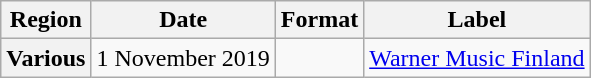<table class="wikitable plainrowheaders">
<tr>
<th>Region</th>
<th>Date</th>
<th>Format</th>
<th>Label</th>
</tr>
<tr>
<th scope="row">Various</th>
<td>1 November 2019</td>
<td></td>
<td><a href='#'>Warner Music Finland</a></td>
</tr>
</table>
